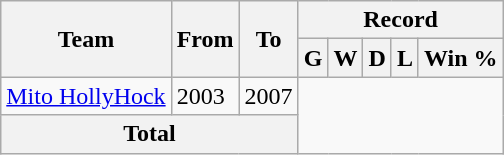<table class="wikitable" style="text-align: center">
<tr>
<th rowspan="2">Team</th>
<th rowspan="2">From</th>
<th rowspan="2">To</th>
<th colspan="5">Record</th>
</tr>
<tr>
<th>G</th>
<th>W</th>
<th>D</th>
<th>L</th>
<th>Win %</th>
</tr>
<tr>
<td align="left"><a href='#'>Mito HollyHock</a></td>
<td align="left">2003</td>
<td align="left">2007<br></td>
</tr>
<tr>
<th colspan="3">Total<br></th>
</tr>
</table>
